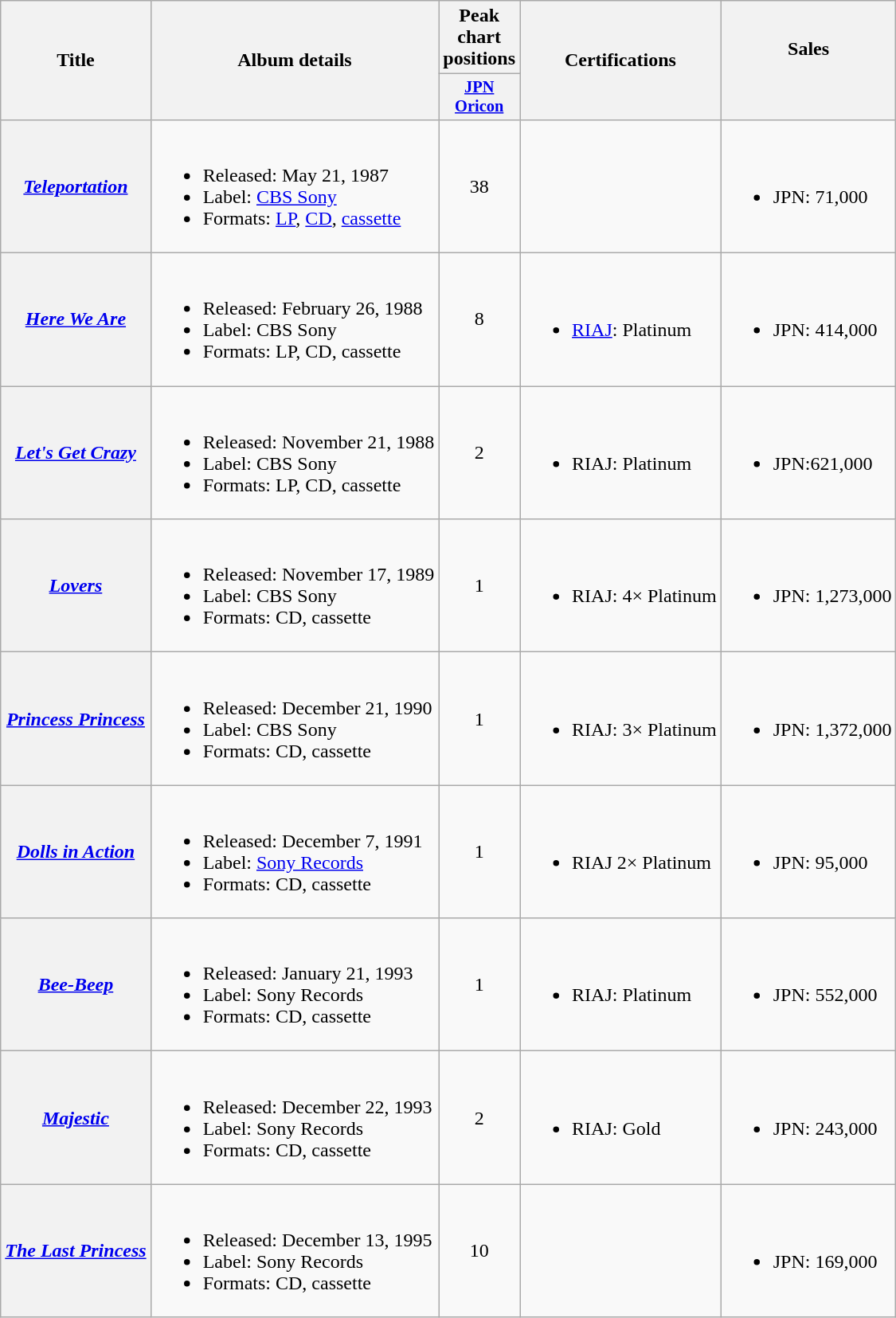<table class="wikitable plainrowheaders">
<tr>
<th scope="col" rowspan="2">Title</th>
<th scope="col" rowspan="2">Album details</th>
<th scope="col">Peak chart positions</th>
<th scope="col" rowspan="2">Certifications<br></th>
<th scope="col" rowspan="2">Sales<br><br></th>
</tr>
<tr>
<th scope="col" style="width:4em;font-size:85%"><a href='#'>JPN<br>Oricon</a><br></th>
</tr>
<tr>
<th scope="row"><em><a href='#'>Teleportation</a></em></th>
<td><br><ul><li>Released: May 21, 1987</li><li>Label: <a href='#'>CBS Sony</a></li><li>Formats: <a href='#'>LP</a>, <a href='#'>CD</a>, <a href='#'>cassette</a></li></ul></td>
<td align="center">38</td>
<td></td>
<td><br><ul><li>JPN: 71,000</li></ul></td>
</tr>
<tr>
<th scope="row"><em><a href='#'>Here We Are</a></em></th>
<td><br><ul><li>Released: February 26, 1988</li><li>Label: CBS Sony</li><li>Formats: LP, CD, cassette</li></ul></td>
<td align="center">8</td>
<td><br><ul><li><a href='#'>RIAJ</a>: Platinum</li></ul></td>
<td><br><ul><li>JPN: 414,000</li></ul></td>
</tr>
<tr>
<th scope="row"><em><a href='#'>Let's Get Crazy</a></em></th>
<td><br><ul><li>Released: November 21, 1988</li><li>Label: CBS Sony</li><li>Formats: LP, CD, cassette</li></ul></td>
<td align="center">2</td>
<td><br><ul><li>RIAJ: Platinum</li></ul></td>
<td><br><ul><li>JPN:621,000</li></ul></td>
</tr>
<tr>
<th scope="row"><em><a href='#'>Lovers</a></em></th>
<td><br><ul><li>Released: November 17, 1989</li><li>Label: CBS Sony</li><li>Formats: CD, cassette</li></ul></td>
<td align="center">1</td>
<td><br><ul><li>RIAJ: 4× Platinum</li></ul></td>
<td><br><ul><li>JPN: 1,273,000</li></ul></td>
</tr>
<tr>
<th scope="row"><em><a href='#'>Princess Princess</a></em></th>
<td><br><ul><li>Released: December 21, 1990</li><li>Label: CBS Sony</li><li>Formats: CD, cassette</li></ul></td>
<td align="center">1</td>
<td><br><ul><li>RIAJ: 3× Platinum</li></ul></td>
<td><br><ul><li>JPN: 1,372,000</li></ul></td>
</tr>
<tr>
<th scope="row"><em><a href='#'>Dolls in Action</a></em></th>
<td><br><ul><li>Released: December 7, 1991</li><li>Label: <a href='#'>Sony Records</a></li><li>Formats: CD, cassette</li></ul></td>
<td align="center">1</td>
<td><br><ul><li>RIAJ 2× Platinum</li></ul></td>
<td><br><ul><li>JPN: 95,000</li></ul></td>
</tr>
<tr>
<th scope="row"><em><a href='#'>Bee-Beep</a></em></th>
<td><br><ul><li>Released: January 21, 1993</li><li>Label: Sony Records</li><li>Formats: CD, cassette</li></ul></td>
<td align="center">1</td>
<td><br><ul><li>RIAJ: Platinum</li></ul></td>
<td><br><ul><li>JPN: 552,000</li></ul></td>
</tr>
<tr>
<th scope="row"><em><a href='#'>Majestic</a></em></th>
<td><br><ul><li>Released: December 22, 1993</li><li>Label: Sony Records</li><li>Formats: CD, cassette</li></ul></td>
<td align="center">2</td>
<td><br><ul><li>RIAJ: Gold</li></ul></td>
<td><br><ul><li>JPN: 243,000</li></ul></td>
</tr>
<tr>
<th scope="row"><em><a href='#'>The Last Princess</a></em></th>
<td><br><ul><li>Released: December 13, 1995</li><li>Label: Sony Records</li><li>Formats: CD, cassette</li></ul></td>
<td align="center">10</td>
<td></td>
<td><br><ul><li>JPN: 169,000</li></ul></td>
</tr>
</table>
